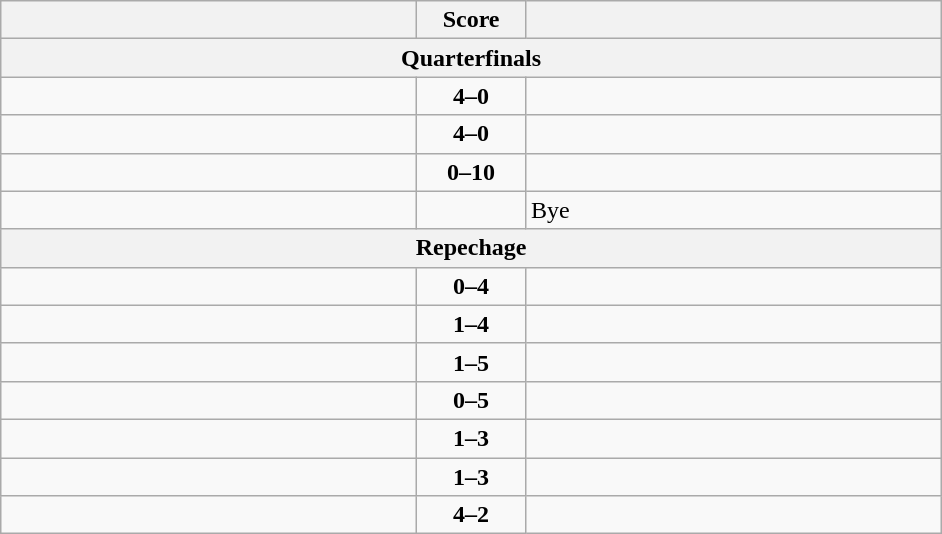<table class="wikitable" style="text-align: left;">
<tr>
<th align="right" width="270"></th>
<th width="65">Score</th>
<th align="left" width="270"></th>
</tr>
<tr>
<th colspan="3">Quarterfinals</th>
</tr>
<tr>
<td><strong></strong></td>
<td align=center><strong>4–0</strong></td>
<td></td>
</tr>
<tr>
<td><strong></strong></td>
<td align=center><strong>4–0</strong></td>
<td></td>
</tr>
<tr>
<td></td>
<td align=center><strong>0–10</strong></td>
<td><strong></strong></td>
</tr>
<tr>
<td><strong></strong></td>
<td align=center></td>
<td>Bye</td>
</tr>
<tr>
<th colspan="3">Repechage</th>
</tr>
<tr>
<td></td>
<td align=center><strong>0–4</strong></td>
<td><strong></strong></td>
</tr>
<tr>
<td></td>
<td align=center><strong>1–4</strong></td>
<td><strong></strong></td>
</tr>
<tr>
<td></td>
<td align=center><strong>1–5</strong></td>
<td><strong></strong></td>
</tr>
<tr>
<td></td>
<td align=center><strong>0–5</strong></td>
<td><strong></strong></td>
</tr>
<tr>
<td></td>
<td align=center><strong>1–3</strong></td>
<td><strong></strong></td>
</tr>
<tr>
<td></td>
<td align=center><strong>1–3</strong></td>
<td><strong></strong></td>
</tr>
<tr>
<td><strong></strong></td>
<td align=center><strong>4–2</strong></td>
<td></td>
</tr>
</table>
